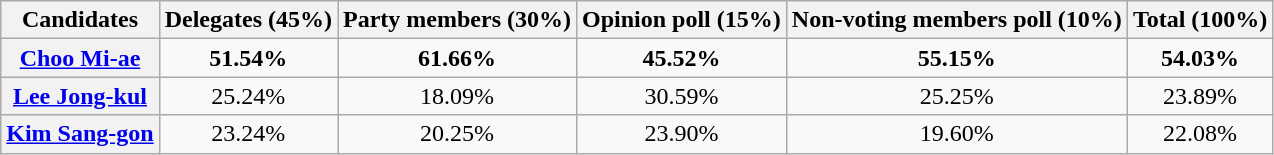<table class="wikitable" style="text-align:center;">
<tr>
<th>Candidates</th>
<th>Delegates (45%)</th>
<th>Party members (30%)</th>
<th>Opinion poll (15%)</th>
<th>Non-voting members poll (10%)</th>
<th>Total (100%)</th>
</tr>
<tr>
<th><a href='#'>Choo Mi-ae</a></th>
<td><strong>51.54%</strong></td>
<td><strong>61.66%</strong></td>
<td><strong>45.52%</strong></td>
<td><strong>55.15%</strong></td>
<td><strong>54.03%</strong></td>
</tr>
<tr>
<th><a href='#'>Lee Jong-kul</a></th>
<td>25.24%</td>
<td>18.09%</td>
<td>30.59%</td>
<td>25.25%</td>
<td>23.89%</td>
</tr>
<tr>
<th><a href='#'>Kim Sang-gon</a></th>
<td>23.24%</td>
<td>20.25%</td>
<td>23.90%</td>
<td>19.60%</td>
<td>22.08%</td>
</tr>
</table>
